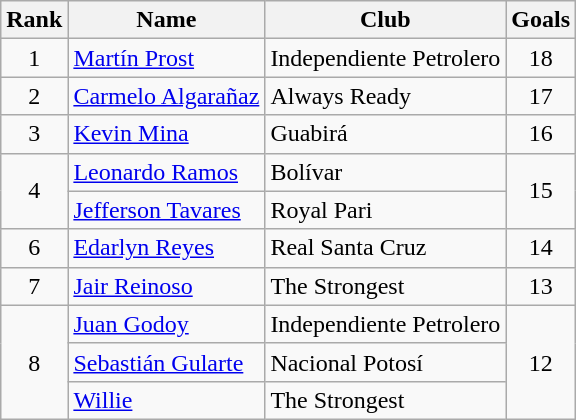<table class="wikitable" border="1">
<tr>
<th>Rank</th>
<th>Name</th>
<th>Club</th>
<th>Goals</th>
</tr>
<tr>
<td align=center>1</td>
<td> <a href='#'>Martín Prost</a></td>
<td>Independiente Petrolero</td>
<td align=center>18</td>
</tr>
<tr>
<td align=center>2</td>
<td> <a href='#'>Carmelo Algarañaz</a></td>
<td>Always Ready</td>
<td align=center>17</td>
</tr>
<tr>
<td align=center>3</td>
<td> <a href='#'>Kevin Mina</a></td>
<td>Guabirá</td>
<td align=center>16</td>
</tr>
<tr>
<td rowspan=2 align=center>4</td>
<td> <a href='#'>Leonardo Ramos</a></td>
<td>Bolívar</td>
<td rowspan=2 align=center>15</td>
</tr>
<tr>
<td> <a href='#'>Jefferson Tavares</a></td>
<td>Royal Pari</td>
</tr>
<tr>
<td align=center>6</td>
<td> <a href='#'>Edarlyn Reyes</a></td>
<td>Real Santa Cruz</td>
<td align=center>14</td>
</tr>
<tr>
<td align=center>7</td>
<td> <a href='#'>Jair Reinoso</a></td>
<td>The Strongest</td>
<td align=center>13</td>
</tr>
<tr>
<td rowspan=3 align=center>8</td>
<td> <a href='#'>Juan Godoy</a></td>
<td>Independiente Petrolero</td>
<td rowspan=3 align=center>12</td>
</tr>
<tr>
<td> <a href='#'>Sebastián Gularte</a></td>
<td>Nacional Potosí</td>
</tr>
<tr>
<td> <a href='#'>Willie</a></td>
<td>The Strongest</td>
</tr>
</table>
